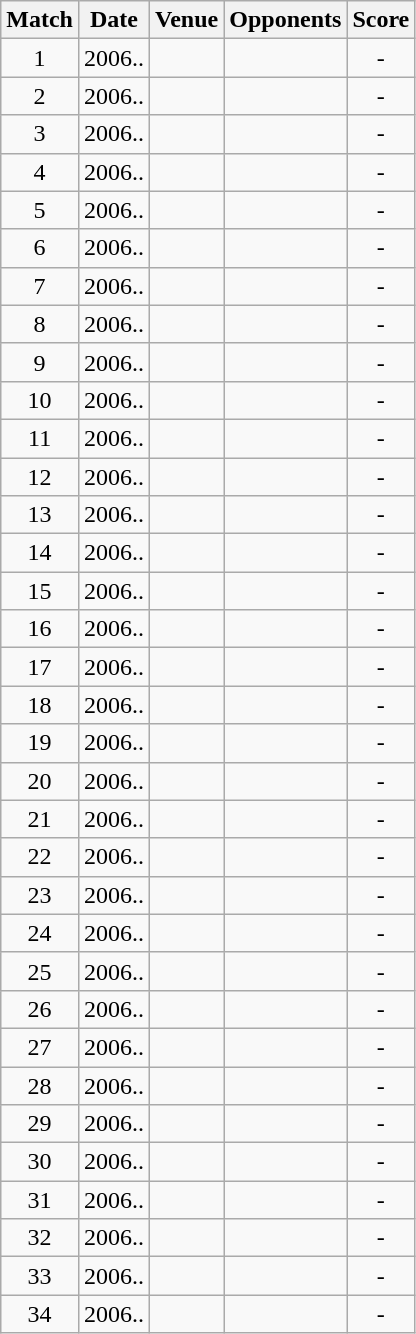<table class="wikitable" style="text-align:center;">
<tr>
<th>Match</th>
<th>Date</th>
<th>Venue</th>
<th>Opponents</th>
<th>Score</th>
</tr>
<tr>
<td>1</td>
<td>2006..</td>
<td><a href='#'></a></td>
<td><a href='#'></a></td>
<td>-</td>
</tr>
<tr>
<td>2</td>
<td>2006..</td>
<td><a href='#'></a></td>
<td><a href='#'></a></td>
<td>-</td>
</tr>
<tr>
<td>3</td>
<td>2006..</td>
<td><a href='#'></a></td>
<td><a href='#'></a></td>
<td>-</td>
</tr>
<tr>
<td>4</td>
<td>2006..</td>
<td><a href='#'></a></td>
<td><a href='#'></a></td>
<td>-</td>
</tr>
<tr>
<td>5</td>
<td>2006..</td>
<td><a href='#'></a></td>
<td><a href='#'></a></td>
<td>-</td>
</tr>
<tr>
<td>6</td>
<td>2006..</td>
<td><a href='#'></a></td>
<td><a href='#'></a></td>
<td>-</td>
</tr>
<tr>
<td>7</td>
<td>2006..</td>
<td><a href='#'></a></td>
<td><a href='#'></a></td>
<td>-</td>
</tr>
<tr>
<td>8</td>
<td>2006..</td>
<td><a href='#'></a></td>
<td><a href='#'></a></td>
<td>-</td>
</tr>
<tr>
<td>9</td>
<td>2006..</td>
<td><a href='#'></a></td>
<td><a href='#'></a></td>
<td>-</td>
</tr>
<tr>
<td>10</td>
<td>2006..</td>
<td><a href='#'></a></td>
<td><a href='#'></a></td>
<td>-</td>
</tr>
<tr>
<td>11</td>
<td>2006..</td>
<td><a href='#'></a></td>
<td><a href='#'></a></td>
<td>-</td>
</tr>
<tr>
<td>12</td>
<td>2006..</td>
<td><a href='#'></a></td>
<td><a href='#'></a></td>
<td>-</td>
</tr>
<tr>
<td>13</td>
<td>2006..</td>
<td><a href='#'></a></td>
<td><a href='#'></a></td>
<td>-</td>
</tr>
<tr>
<td>14</td>
<td>2006..</td>
<td><a href='#'></a></td>
<td><a href='#'></a></td>
<td>-</td>
</tr>
<tr>
<td>15</td>
<td>2006..</td>
<td><a href='#'></a></td>
<td><a href='#'></a></td>
<td>-</td>
</tr>
<tr>
<td>16</td>
<td>2006..</td>
<td><a href='#'></a></td>
<td><a href='#'></a></td>
<td>-</td>
</tr>
<tr>
<td>17</td>
<td>2006..</td>
<td><a href='#'></a></td>
<td><a href='#'></a></td>
<td>-</td>
</tr>
<tr>
<td>18</td>
<td>2006..</td>
<td><a href='#'></a></td>
<td><a href='#'></a></td>
<td>-</td>
</tr>
<tr>
<td>19</td>
<td>2006..</td>
<td><a href='#'></a></td>
<td><a href='#'></a></td>
<td>-</td>
</tr>
<tr>
<td>20</td>
<td>2006..</td>
<td><a href='#'></a></td>
<td><a href='#'></a></td>
<td>-</td>
</tr>
<tr>
<td>21</td>
<td>2006..</td>
<td><a href='#'></a></td>
<td><a href='#'></a></td>
<td>-</td>
</tr>
<tr>
<td>22</td>
<td>2006..</td>
<td><a href='#'></a></td>
<td><a href='#'></a></td>
<td>-</td>
</tr>
<tr>
<td>23</td>
<td>2006..</td>
<td><a href='#'></a></td>
<td><a href='#'></a></td>
<td>-</td>
</tr>
<tr>
<td>24</td>
<td>2006..</td>
<td><a href='#'></a></td>
<td><a href='#'></a></td>
<td>-</td>
</tr>
<tr>
<td>25</td>
<td>2006..</td>
<td><a href='#'></a></td>
<td><a href='#'></a></td>
<td>-</td>
</tr>
<tr>
<td>26</td>
<td>2006..</td>
<td><a href='#'></a></td>
<td><a href='#'></a></td>
<td>-</td>
</tr>
<tr>
<td>27</td>
<td>2006..</td>
<td><a href='#'></a></td>
<td><a href='#'></a></td>
<td>-</td>
</tr>
<tr>
<td>28</td>
<td>2006..</td>
<td><a href='#'></a></td>
<td><a href='#'></a></td>
<td>-</td>
</tr>
<tr>
<td>29</td>
<td>2006..</td>
<td><a href='#'></a></td>
<td><a href='#'></a></td>
<td>-</td>
</tr>
<tr>
<td>30</td>
<td>2006..</td>
<td><a href='#'></a></td>
<td><a href='#'></a></td>
<td>-</td>
</tr>
<tr>
<td>31</td>
<td>2006..</td>
<td><a href='#'></a></td>
<td><a href='#'></a></td>
<td>-</td>
</tr>
<tr>
<td>32</td>
<td>2006..</td>
<td><a href='#'></a></td>
<td><a href='#'></a></td>
<td>-</td>
</tr>
<tr>
<td>33</td>
<td>2006..</td>
<td><a href='#'></a></td>
<td><a href='#'></a></td>
<td>-</td>
</tr>
<tr>
<td>34</td>
<td>2006..</td>
<td><a href='#'></a></td>
<td><a href='#'></a></td>
<td>-</td>
</tr>
</table>
